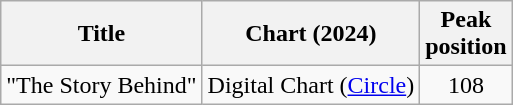<table class="wikitable plainrowheaders" style="text-align:center">
<tr>
<th scope="col">Title</th>
<th scope="col">Chart (2024)</th>
<th scope="col">Peak<br>position</th>
</tr>
<tr>
<td>"The Story Behind"</td>
<td scope="row">Digital Chart (<a href='#'>Circle</a>)</td>
<td>108</td>
</tr>
</table>
